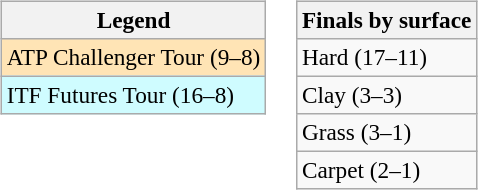<table>
<tr valign=top>
<td><br><table class=wikitable style=font-size:97%>
<tr>
<th>Legend</th>
</tr>
<tr bgcolor=moccasin>
<td>ATP Challenger Tour (9–8)</td>
</tr>
<tr bgcolor=cffcff>
<td>ITF Futures Tour (16–8)</td>
</tr>
</table>
</td>
<td><br><table class=wikitable style=font-size:97%>
<tr>
<th>Finals by surface</th>
</tr>
<tr>
<td>Hard (17–11)</td>
</tr>
<tr>
<td>Clay (3–3)</td>
</tr>
<tr>
<td>Grass (3–1)</td>
</tr>
<tr>
<td>Carpet (2–1)</td>
</tr>
</table>
</td>
</tr>
</table>
